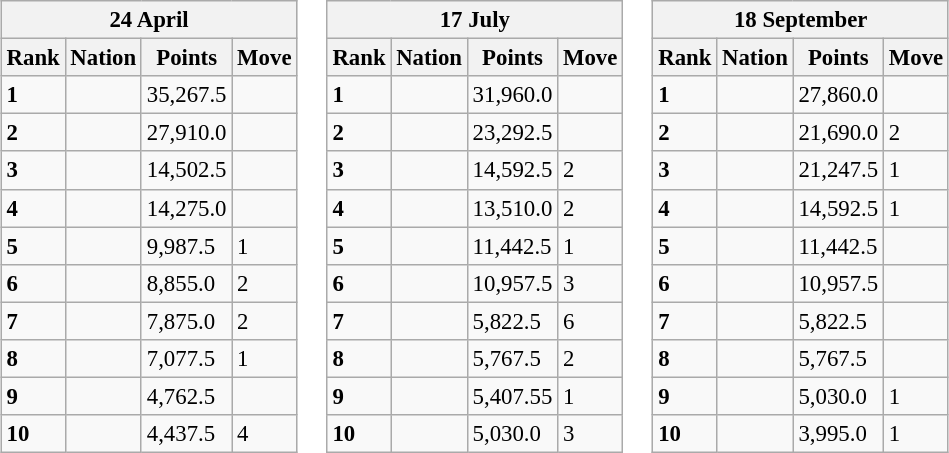<table>
<tr valign=top>
<td><br><table class="wikitable" style="font-size:95%;">
<tr>
<th colspan="4">24 April</th>
</tr>
<tr>
<th>Rank</th>
<th>Nation</th>
<th>Points</th>
<th>Move</th>
</tr>
<tr>
<td><strong>1</strong></td>
<td></td>
<td>35,267.5</td>
<td></td>
</tr>
<tr>
<td><strong>2</strong></td>
<td></td>
<td>27,910.0</td>
<td></td>
</tr>
<tr>
<td><strong>3</strong></td>
<td></td>
<td>14,502.5</td>
<td></td>
</tr>
<tr>
<td><strong>4</strong></td>
<td></td>
<td>14,275.0</td>
<td></td>
</tr>
<tr>
<td><strong>5</strong></td>
<td></td>
<td>9,987.5</td>
<td> 1</td>
</tr>
<tr>
<td><strong>6</strong></td>
<td></td>
<td>8,855.0</td>
<td> 2</td>
</tr>
<tr>
<td><strong>7</strong></td>
<td></td>
<td>7,875.0</td>
<td> 2</td>
</tr>
<tr>
<td><strong>8</strong></td>
<td></td>
<td>7,077.5</td>
<td> 1</td>
</tr>
<tr>
<td><strong>9</strong></td>
<td></td>
<td>4,762.5</td>
<td></td>
</tr>
<tr>
<td><strong>10</strong></td>
<td></td>
<td>4,437.5</td>
<td> 4</td>
</tr>
</table>
</td>
<td><br><table class="wikitable" style="font-size:95%;">
<tr>
<th colspan="4">17 July</th>
</tr>
<tr>
<th>Rank</th>
<th>Nation</th>
<th>Points</th>
<th>Move</th>
</tr>
<tr>
<td><strong>1</strong></td>
<td></td>
<td>31,960.0</td>
<td></td>
</tr>
<tr>
<td><strong>2</strong></td>
<td></td>
<td>23,292.5</td>
<td></td>
</tr>
<tr>
<td><strong>3</strong></td>
<td></td>
<td>14,592.5</td>
<td> 2</td>
</tr>
<tr>
<td><strong>4</strong></td>
<td></td>
<td>13,510.0</td>
<td> 2</td>
</tr>
<tr>
<td><strong>5</strong></td>
<td></td>
<td>11,442.5</td>
<td> 1</td>
</tr>
<tr>
<td><strong>6</strong></td>
<td></td>
<td>10,957.5</td>
<td> 3</td>
</tr>
<tr>
<td><strong>7</strong></td>
<td></td>
<td>5,822.5</td>
<td> 6</td>
</tr>
<tr>
<td><strong>8</strong></td>
<td></td>
<td>5,767.5</td>
<td> 2</td>
</tr>
<tr>
<td><strong>9</strong></td>
<td></td>
<td>5,407.55</td>
<td> 1</td>
</tr>
<tr>
<td><strong>10</strong></td>
<td></td>
<td>5,030.0</td>
<td> 3</td>
</tr>
</table>
</td>
<td><br><table class="wikitable" style="font-size:95%;">
<tr>
<th colspan="4">18 September</th>
</tr>
<tr>
<th>Rank</th>
<th>Nation</th>
<th>Points</th>
<th>Move</th>
</tr>
<tr>
<td><strong>1</strong></td>
<td></td>
<td>27,860.0</td>
<td></td>
</tr>
<tr>
<td><strong>2</strong></td>
<td></td>
<td>21,690.0</td>
<td> 2</td>
</tr>
<tr>
<td><strong>3</strong></td>
<td></td>
<td>21,247.5</td>
<td> 1</td>
</tr>
<tr>
<td><strong>4</strong></td>
<td></td>
<td>14,592.5</td>
<td> 1</td>
</tr>
<tr>
<td><strong>5</strong></td>
<td></td>
<td>11,442.5</td>
<td></td>
</tr>
<tr>
<td><strong>6</strong></td>
<td></td>
<td>10,957.5</td>
<td></td>
</tr>
<tr>
<td><strong>7</strong></td>
<td></td>
<td>5,822.5</td>
<td></td>
</tr>
<tr>
<td><strong>8</strong></td>
<td></td>
<td>5,767.5</td>
<td></td>
</tr>
<tr>
<td><strong>9</strong></td>
<td></td>
<td>5,030.0</td>
<td> 1</td>
</tr>
<tr>
<td><strong>10</strong></td>
<td></td>
<td>3,995.0</td>
<td> 1</td>
</tr>
</table>
</td>
</tr>
</table>
